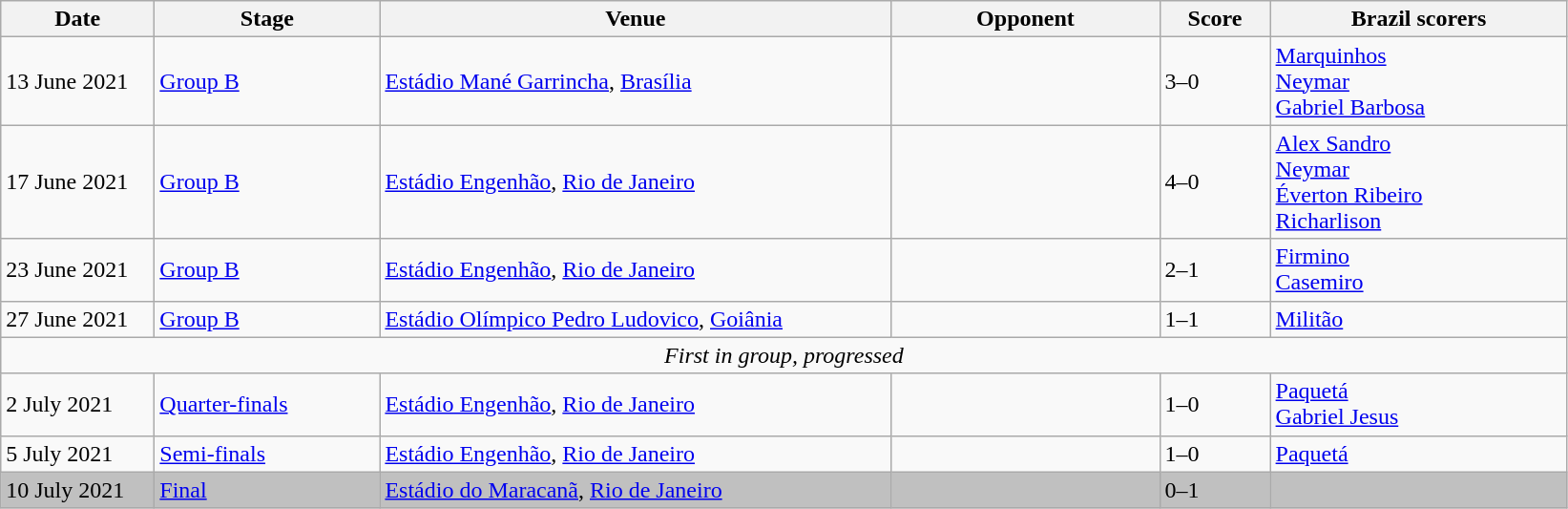<table class="wikitable">
<tr>
<th width=100px>Date</th>
<th width=150px>Stage</th>
<th width=350px>Venue</th>
<th width=180px>Opponent</th>
<th width=70px>Score</th>
<th width=200px>Brazil scorers</th>
</tr>
<tr>
<td>13 June 2021</td>
<td><a href='#'>Group B</a></td>
<td><a href='#'>Estádio Mané Garrincha</a>, <a href='#'>Brasília</a></td>
<td></td>
<td>3–0</td>
<td><a href='#'>Marquinhos</a>  <br> <a href='#'>Neymar</a>  <br> <a href='#'>Gabriel Barbosa</a> </td>
</tr>
<tr>
<td>17 June 2021</td>
<td><a href='#'>Group B</a></td>
<td><a href='#'>Estádio Engenhão</a>, <a href='#'>Rio de Janeiro</a></td>
<td></td>
<td>4–0</td>
<td><a href='#'>Alex Sandro</a>  <br> <a href='#'>Neymar</a>  <br> <a href='#'>Éverton Ribeiro</a>  <br> <a href='#'>Richarlison</a> </td>
</tr>
<tr>
<td>23 June 2021</td>
<td><a href='#'>Group B</a></td>
<td><a href='#'>Estádio Engenhão</a>, <a href='#'>Rio de Janeiro</a></td>
<td></td>
<td>2–1</td>
<td><a href='#'>Firmino</a>  <br> <a href='#'>Casemiro</a> </td>
</tr>
<tr>
<td>27 June 2021</td>
<td><a href='#'>Group B</a></td>
<td><a href='#'>Estádio Olímpico Pedro Ludovico</a>, <a href='#'>Goiânia</a></td>
<td></td>
<td>1–1</td>
<td><a href='#'>Militão</a> </td>
</tr>
<tr>
<td colspan="6" style="text-align:center;"><em>First in group, progressed</em></td>
</tr>
<tr>
<td>2 July 2021</td>
<td><a href='#'>Quarter-finals</a></td>
<td><a href='#'>Estádio Engenhão</a>, <a href='#'>Rio de Janeiro</a></td>
<td></td>
<td>1–0</td>
<td><a href='#'>Paquetá</a>  <br> <a href='#'>Gabriel Jesus</a> </td>
</tr>
<tr>
<td>5 July 2021</td>
<td><a href='#'>Semi-finals</a></td>
<td><a href='#'>Estádio Engenhão</a>, <a href='#'>Rio de Janeiro</a></td>
<td></td>
<td>1–0</td>
<td><a href='#'>Paquetá</a> </td>
</tr>
<tr style="background:silver;">
<td>10 July 2021</td>
<td><a href='#'>Final</a></td>
<td><a href='#'>Estádio do Maracanã</a>, <a href='#'>Rio de Janeiro</a></td>
<td></td>
<td>0–1</td>
<td></td>
</tr>
</table>
